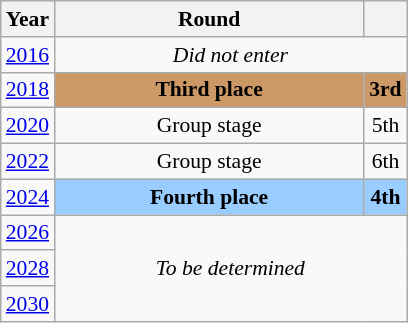<table class="wikitable" style="text-align: center; font-size:90%">
<tr>
<th>Year</th>
<th style="width:200px">Round</th>
<th></th>
</tr>
<tr>
<td><a href='#'>2016</a></td>
<td colspan="2"><em>Did not enter</em></td>
</tr>
<tr>
<td><a href='#'>2018</a></td>
<td bgcolor="cc9966"><strong>Third place</strong></td>
<td bgcolor="cc9966"><strong>3rd</strong></td>
</tr>
<tr>
<td><a href='#'>2020</a></td>
<td>Group stage</td>
<td>5th</td>
</tr>
<tr>
<td><a href='#'>2022</a></td>
<td>Group stage</td>
<td>6th</td>
</tr>
<tr>
<td><a href='#'>2024</a></td>
<td bgcolor="9acdff"><strong>Fourth place</strong></td>
<td bgcolor="9acdff"><strong>4th</strong></td>
</tr>
<tr>
<td><a href='#'>2026</a></td>
<td colspan="2" rowspan="3"><em>To be determined</em></td>
</tr>
<tr>
<td><a href='#'>2028</a></td>
</tr>
<tr>
<td><a href='#'>2030</a></td>
</tr>
</table>
